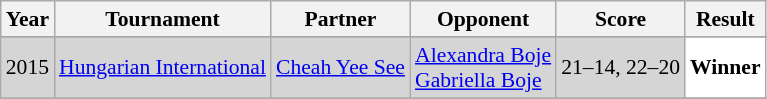<table class="sortable wikitable" style="font-size: 90%;">
<tr>
<th>Year</th>
<th>Tournament</th>
<th>Partner</th>
<th>Opponent</th>
<th>Score</th>
<th>Result</th>
</tr>
<tr>
</tr>
<tr style="background:#D5D5D5">
<td align="center">2015</td>
<td align="left"><a href='#'>Hungarian International</a></td>
<td align="left"> <a href='#'>Cheah Yee See</a></td>
<td align="left"> <a href='#'>Alexandra Boje</a><br> <a href='#'>Gabriella Boje</a></td>
<td align="left">21–14, 22–20</td>
<td style="text-align:left; background:white"> <strong>Winner</strong></td>
</tr>
<tr>
</tr>
</table>
